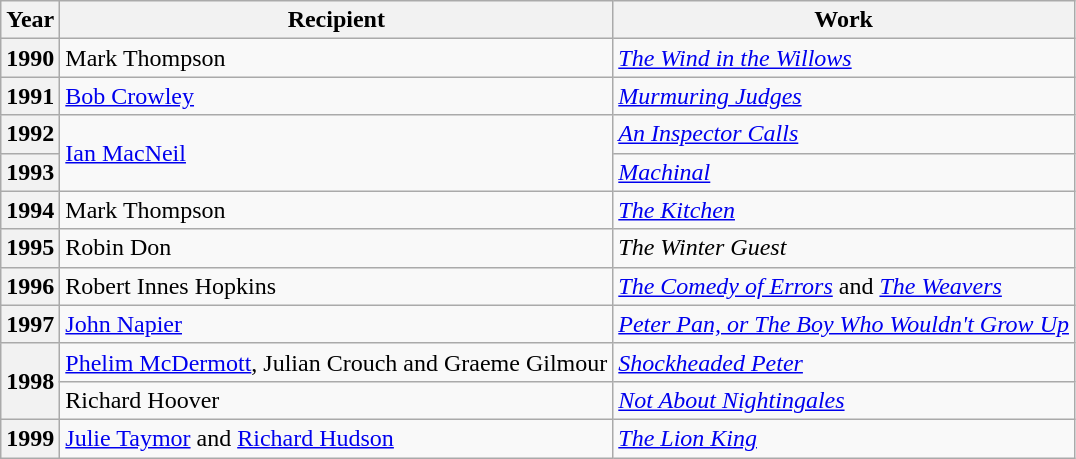<table class="wikitable">
<tr>
<th>Year</th>
<th>Recipient</th>
<th>Work</th>
</tr>
<tr>
<th>1990</th>
<td>Mark Thompson</td>
<td><em><a href='#'>The Wind in the Willows</a></em></td>
</tr>
<tr>
<th>1991</th>
<td><a href='#'>Bob Crowley</a></td>
<td><em><a href='#'>Murmuring Judges</a></em></td>
</tr>
<tr>
<th>1992</th>
<td rowspan="2"><a href='#'>Ian MacNeil</a></td>
<td><em><a href='#'>An Inspector Calls</a></em></td>
</tr>
<tr>
<th>1993</th>
<td><em><a href='#'>Machinal</a></em></td>
</tr>
<tr>
<th>1994</th>
<td>Mark Thompson</td>
<td><em><a href='#'>The Kitchen</a></em></td>
</tr>
<tr>
<th>1995</th>
<td>Robin Don</td>
<td><em>The Winter Guest</em></td>
</tr>
<tr>
<th>1996</th>
<td>Robert Innes Hopkins</td>
<td><em><a href='#'>The Comedy of Errors</a></em> and <em><a href='#'>The Weavers</a></em></td>
</tr>
<tr>
<th>1997</th>
<td><a href='#'>John Napier</a></td>
<td><em><a href='#'>Peter Pan, or The Boy Who Wouldn't Grow Up</a></em></td>
</tr>
<tr>
<th rowspan="2">1998</th>
<td><a href='#'>Phelim McDermott</a>, Julian Crouch and Graeme Gilmour</td>
<td><em><a href='#'>Shockheaded Peter</a></em></td>
</tr>
<tr>
<td>Richard Hoover</td>
<td><em><a href='#'>Not About Nightingales</a></em></td>
</tr>
<tr>
<th>1999</th>
<td><a href='#'>Julie Taymor</a> and <a href='#'>Richard Hudson</a></td>
<td><em><a href='#'>The Lion King</a></em></td>
</tr>
</table>
